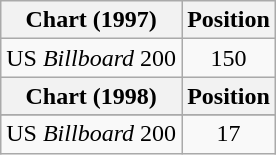<table class="wikitable plainrowheaders">
<tr>
<th>Chart (1997)</th>
<th>Position</th>
</tr>
<tr>
<td>US <em>Billboard</em> 200</td>
<td align="center">150</td>
</tr>
<tr>
<th>Chart (1998)</th>
<th>Position</th>
</tr>
<tr>
</tr>
<tr>
<td>US <em>Billboard</em> 200</td>
<td align="center">17</td>
</tr>
</table>
